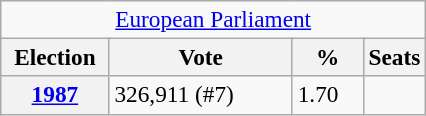<table class="wikitable" style="font-size:97%;">
<tr>
<td align="center" colspan="4"><a href='#'>European Parliament</a></td>
</tr>
<tr>
<th width="65">Election</th>
<th width="115">Vote</th>
<th width="40">%</th>
<th>Seats</th>
</tr>
<tr>
<th><a href='#'>1987</a></th>
<td>326,911 (#7)</td>
<td>1.70</td>
<td></td>
</tr>
</table>
